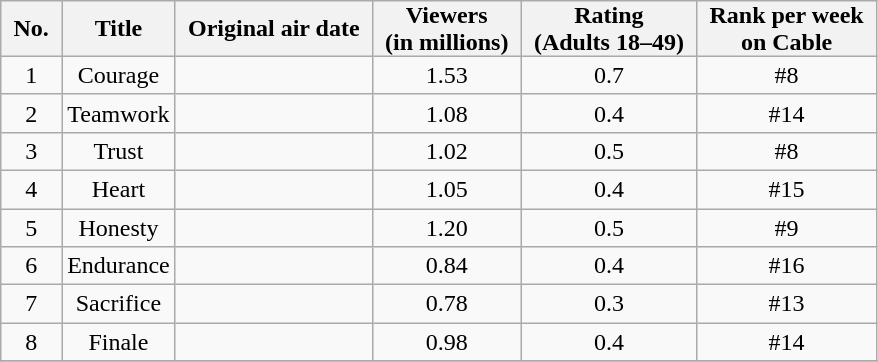<table class="wikitable" style="text-align:center;">
<tr>
<th style="padding: 0px 8px">No.</th>
<th style="padding: 0px 8px">Title</th>
<th style="padding: 0px 8px">Original air date</th>
<th style="padding: 0px 8px">Viewers<br>(in millions)</th>
<th style="padding: 0px 8px">Rating<br>(Adults 18–49)</th>
<th style="padding: 0px 8px">Rank per week<br>on Cable</th>
</tr>
<tr>
<td>1</td>
<td>Courage</td>
<td></td>
<td>1.53</td>
<td>0.7</td>
<td>#8</td>
</tr>
<tr>
<td>2</td>
<td>Teamwork</td>
<td></td>
<td>1.08</td>
<td>0.4</td>
<td>#14</td>
</tr>
<tr>
<td>3</td>
<td>Trust</td>
<td></td>
<td>1.02</td>
<td>0.5</td>
<td>#8</td>
</tr>
<tr>
<td>4</td>
<td>Heart</td>
<td></td>
<td>1.05</td>
<td>0.4</td>
<td>#15</td>
</tr>
<tr>
<td>5</td>
<td>Honesty</td>
<td></td>
<td>1.20</td>
<td>0.5</td>
<td>#9</td>
</tr>
<tr>
<td>6</td>
<td>Endurance</td>
<td></td>
<td>0.84</td>
<td>0.4</td>
<td>#16</td>
</tr>
<tr>
<td>7</td>
<td>Sacrifice</td>
<td></td>
<td>0.78</td>
<td>0.3</td>
<td>#13</td>
</tr>
<tr>
<td>8</td>
<td>Finale</td>
<td></td>
<td>0.98</td>
<td>0.4</td>
<td>#14</td>
</tr>
<tr>
</tr>
</table>
